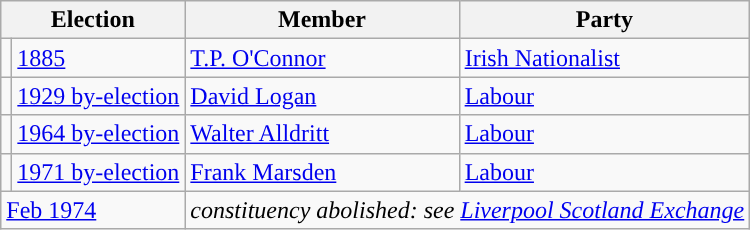<table class="wikitable">
<tr>
<th colspan="2">Election</th>
<th>Member</th>
<th>Party</th>
</tr>
<tr>
<td style="color:inherit;background-color: "></td>
<td><a href='#'>1885</a></td>
<td><a href='#'>T.P. O'Connor</a></td>
<td><a href='#'>Irish Nationalist</a></td>
</tr>
<tr>
<td style="color:inherit;background-color: "></td>
<td><a href='#'>1929 by-election</a></td>
<td><a href='#'>David Logan</a></td>
<td><a href='#'>Labour</a></td>
</tr>
<tr>
<td style="color:inherit;background-color: "></td>
<td><a href='#'>1964 by-election</a></td>
<td><a href='#'>Walter Alldritt</a></td>
<td><a href='#'>Labour</a></td>
</tr>
<tr>
<td style="color:inherit;background-color: "></td>
<td><a href='#'>1971 by-election</a></td>
<td><a href='#'>Frank Marsden</a></td>
<td><a href='#'>Labour</a></td>
</tr>
<tr>
<td colspan="2"><a href='#'>Feb 1974</a></td>
<td colspan="2"><em>constituency abolished: see <a href='#'>Liverpool Scotland Exchange</a></em></td>
</tr>
</table>
